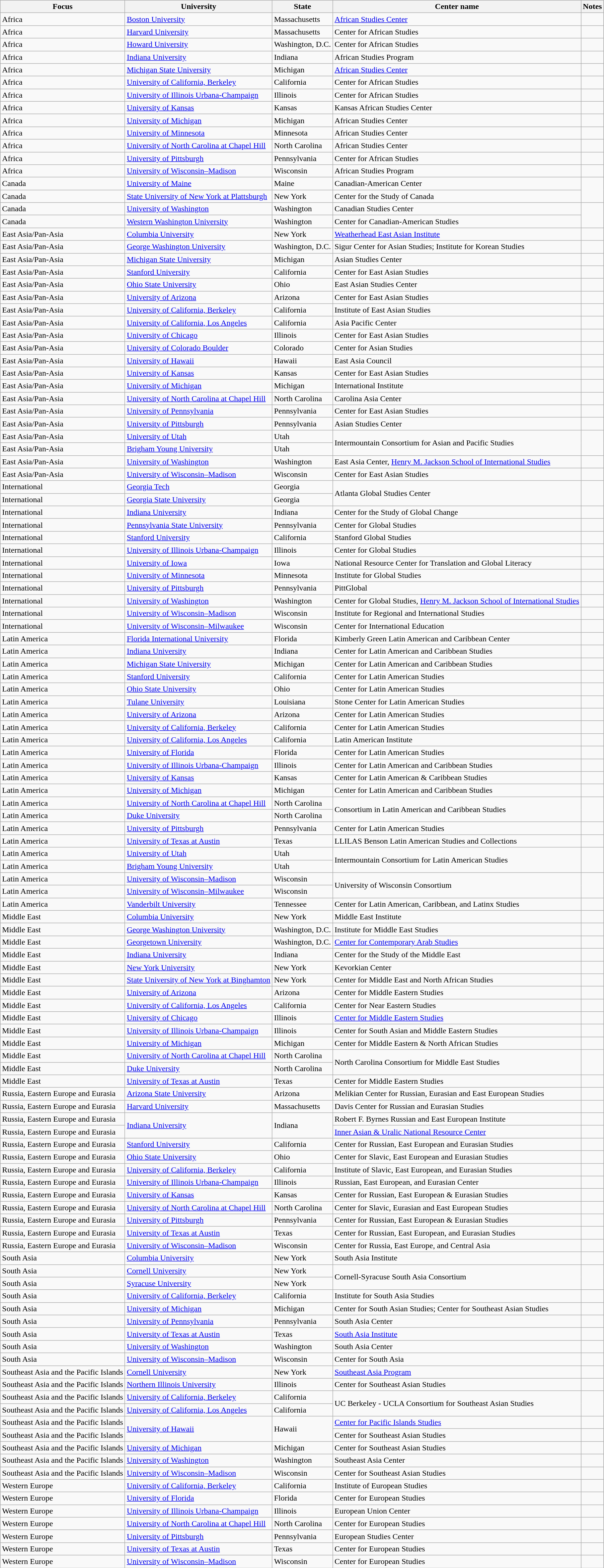<table class="wikitable sortable">
<tr>
<th>Focus</th>
<th>University</th>
<th>State</th>
<th>Center name</th>
<th class="unsortable">Notes</th>
</tr>
<tr>
<td>Africa</td>
<td><a href='#'>Boston University</a></td>
<td>Massachusetts</td>
<td><a href='#'>African Studies Center</a></td>
<td></td>
</tr>
<tr>
<td>Africa</td>
<td><a href='#'>Harvard University</a></td>
<td>Massachusetts</td>
<td>Center for African Studies</td>
<td></td>
</tr>
<tr>
<td>Africa</td>
<td><a href='#'>Howard University</a></td>
<td>Washington, D.C.</td>
<td>Center for African Studies</td>
<td></td>
</tr>
<tr>
<td>Africa</td>
<td><a href='#'>Indiana University</a></td>
<td>Indiana</td>
<td>African Studies Program</td>
<td></td>
</tr>
<tr>
<td>Africa</td>
<td><a href='#'>Michigan State University</a></td>
<td>Michigan</td>
<td><a href='#'>African Studies Center</a></td>
<td></td>
</tr>
<tr>
<td>Africa</td>
<td><a href='#'>University of California, Berkeley</a></td>
<td>California</td>
<td>Center for African Studies</td>
<td></td>
</tr>
<tr>
<td>Africa</td>
<td><a href='#'>University of Illinois Urbana-Champaign</a></td>
<td>Illinois</td>
<td>Center for African Studies</td>
<td></td>
</tr>
<tr>
<td>Africa</td>
<td><a href='#'>University of Kansas</a></td>
<td>Kansas</td>
<td>Kansas African Studies Center</td>
<td></td>
</tr>
<tr>
<td>Africa</td>
<td><a href='#'>University of Michigan</a></td>
<td>Michigan</td>
<td>African Studies Center</td>
<td></td>
</tr>
<tr>
<td>Africa</td>
<td><a href='#'>University of Minnesota</a></td>
<td>Minnesota</td>
<td>African Studies Center</td>
<td></td>
</tr>
<tr>
<td>Africa</td>
<td><a href='#'>University of North Carolina at Chapel Hill</a></td>
<td>North Carolina</td>
<td>African Studies Center</td>
<td></td>
</tr>
<tr>
<td>Africa</td>
<td><a href='#'>University of Pittsburgh</a></td>
<td>Pennsylvania</td>
<td>Center for African Studies</td>
<td></td>
</tr>
<tr>
<td>Africa</td>
<td><a href='#'>University of Wisconsin–Madison</a></td>
<td>Wisconsin</td>
<td>African Studies Program</td>
<td></td>
</tr>
<tr>
<td>Canada</td>
<td><a href='#'>University of Maine</a></td>
<td>Maine</td>
<td>Canadian-American Center</td>
<td rowspan="2"></td>
</tr>
<tr>
<td>Canada</td>
<td><a href='#'>State University of New York at Plattsburgh</a></td>
<td>New York</td>
<td>Center for the Study of Canada</td>
</tr>
<tr>
<td>Canada</td>
<td><a href='#'>University of Washington</a></td>
<td>Washington</td>
<td>Canadian Studies Center</td>
<td rowspan="2"></td>
</tr>
<tr>
<td>Canada</td>
<td><a href='#'>Western Washington University</a></td>
<td>Washington</td>
<td>Center for Canadian-American Studies</td>
</tr>
<tr>
<td>East Asia/Pan-Asia</td>
<td><a href='#'>Columbia University</a></td>
<td>New York</td>
<td><a href='#'>Weatherhead East Asian Institute</a></td>
<td></td>
</tr>
<tr>
<td>East Asia/Pan-Asia</td>
<td><a href='#'>George Washington University</a></td>
<td>Washington, D.C.</td>
<td>Sigur Center for Asian Studies; Institute for Korean Studies</td>
<td></td>
</tr>
<tr>
<td>East Asia/Pan-Asia</td>
<td><a href='#'>Michigan State University</a></td>
<td>Michigan</td>
<td>Asian Studies Center</td>
<td></td>
</tr>
<tr>
<td>East Asia/Pan-Asia</td>
<td><a href='#'>Stanford University</a></td>
<td>California</td>
<td>Center for East Asian Studies</td>
<td></td>
</tr>
<tr>
<td>East Asia/Pan-Asia</td>
<td><a href='#'>Ohio State University</a></td>
<td>Ohio</td>
<td>East Asian Studies Center</td>
<td></td>
</tr>
<tr>
<td>East Asia/Pan-Asia</td>
<td><a href='#'>University of Arizona</a></td>
<td>Arizona</td>
<td>Center for East Asian Studies</td>
<td></td>
</tr>
<tr>
<td>East Asia/Pan-Asia</td>
<td><a href='#'>University of California, Berkeley</a></td>
<td>California</td>
<td>Institute of East Asian Studies</td>
<td></td>
</tr>
<tr>
<td>East Asia/Pan-Asia</td>
<td><a href='#'>University of California, Los Angeles</a></td>
<td>California</td>
<td>Asia Pacific Center</td>
<td></td>
</tr>
<tr>
<td>East Asia/Pan-Asia</td>
<td><a href='#'>University of Chicago</a></td>
<td>Illinois</td>
<td>Center for East Asian Studies</td>
<td></td>
</tr>
<tr>
<td>East Asia/Pan-Asia</td>
<td><a href='#'>University of Colorado Boulder</a></td>
<td>Colorado</td>
<td>Center for Asian Studies</td>
<td></td>
</tr>
<tr>
<td>East Asia/Pan-Asia</td>
<td><a href='#'>University of Hawaii</a></td>
<td>Hawaii</td>
<td>East Asia Council</td>
<td></td>
</tr>
<tr>
<td>East Asia/Pan-Asia</td>
<td><a href='#'>University of Kansas</a></td>
<td>Kansas</td>
<td>Center for East Asian Studies</td>
<td></td>
</tr>
<tr>
<td>East Asia/Pan-Asia</td>
<td><a href='#'>University of Michigan</a></td>
<td>Michigan</td>
<td>International Institute</td>
<td></td>
</tr>
<tr>
<td>East Asia/Pan-Asia</td>
<td><a href='#'>University of North Carolina at Chapel Hill</a></td>
<td>North Carolina</td>
<td>Carolina Asia Center</td>
<td></td>
</tr>
<tr>
<td>East Asia/Pan-Asia</td>
<td><a href='#'>University of Pennsylvania</a></td>
<td>Pennsylvania</td>
<td>Center for East Asian Studies</td>
<td></td>
</tr>
<tr>
<td>East Asia/Pan-Asia</td>
<td><a href='#'>University of Pittsburgh</a></td>
<td>Pennsylvania</td>
<td>Asian Studies Center</td>
<td></td>
</tr>
<tr>
<td>East Asia/Pan-Asia</td>
<td><a href='#'>University of Utah</a></td>
<td>Utah</td>
<td rowspan="2">Intermountain Consortium for Asian and Pacific Studies</td>
<td rowspan="2"></td>
</tr>
<tr>
<td>East Asia/Pan-Asia</td>
<td><a href='#'>Brigham Young University</a></td>
<td>Utah</td>
</tr>
<tr>
<td>East Asia/Pan-Asia</td>
<td><a href='#'>University of Washington</a></td>
<td>Washington</td>
<td>East Asia Center, <a href='#'>Henry M. Jackson School of International Studies</a></td>
<td></td>
</tr>
<tr>
<td>East Asia/Pan-Asia</td>
<td><a href='#'>University of Wisconsin–Madison</a></td>
<td>Wisconsin</td>
<td>Center for East Asian Studies</td>
<td></td>
</tr>
<tr>
<td>International</td>
<td><a href='#'>Georgia Tech</a></td>
<td>Georgia</td>
<td rowspan="2">Atlanta Global Studies Center</td>
<td rowspan="2"></td>
</tr>
<tr>
<td>International</td>
<td><a href='#'>Georgia State University</a></td>
<td>Georgia</td>
</tr>
<tr>
<td>International</td>
<td><a href='#'>Indiana University</a></td>
<td>Indiana</td>
<td>Center for the Study of Global Change</td>
<td></td>
</tr>
<tr>
<td>International</td>
<td><a href='#'>Pennsylvania State University</a></td>
<td>Pennsylvania</td>
<td>Center for Global Studies</td>
<td></td>
</tr>
<tr>
<td>International</td>
<td><a href='#'>Stanford University</a></td>
<td>California</td>
<td>Stanford Global Studies</td>
<td></td>
</tr>
<tr>
<td>International</td>
<td><a href='#'>University of Illinois Urbana-Champaign</a></td>
<td>Illinois</td>
<td>Center for Global Studies</td>
<td></td>
</tr>
<tr>
<td>International</td>
<td><a href='#'>University of Iowa</a></td>
<td>Iowa</td>
<td>National Resource Center for Translation and Global Literacy</td>
<td></td>
</tr>
<tr>
<td>International</td>
<td><a href='#'>University of Minnesota</a></td>
<td>Minnesota</td>
<td>Institute for Global Studies</td>
<td></td>
</tr>
<tr>
<td>International</td>
<td><a href='#'>University of Pittsburgh</a></td>
<td>Pennsylvania</td>
<td>PittGlobal</td>
<td></td>
</tr>
<tr>
<td>International</td>
<td><a href='#'>University of Washington</a></td>
<td>Washington</td>
<td>Center for Global Studies, <a href='#'>Henry M. Jackson School of International Studies</a></td>
<td></td>
</tr>
<tr>
<td>International</td>
<td><a href='#'>University of Wisconsin–Madison</a></td>
<td>Wisconsin</td>
<td>Institute for Regional and International Studies</td>
<td></td>
</tr>
<tr>
<td>International</td>
<td><a href='#'>University of Wisconsin–Milwaukee</a></td>
<td>Wisconsin</td>
<td>Center for International Education</td>
<td></td>
</tr>
<tr>
<td>Latin America</td>
<td><a href='#'>Florida International University</a></td>
<td>Florida</td>
<td>Kimberly Green Latin American and Caribbean Center</td>
<td></td>
</tr>
<tr>
<td>Latin America</td>
<td><a href='#'>Indiana University</a></td>
<td>Indiana</td>
<td>Center for Latin American and Caribbean Studies</td>
<td></td>
</tr>
<tr>
<td>Latin America</td>
<td><a href='#'>Michigan State University</a></td>
<td>Michigan</td>
<td>Center for Latin American and Caribbean Studies</td>
<td></td>
</tr>
<tr>
<td>Latin America</td>
<td><a href='#'>Stanford University</a></td>
<td>California</td>
<td>Center for Latin American Studies</td>
<td></td>
</tr>
<tr>
<td>Latin America</td>
<td><a href='#'>Ohio State University</a></td>
<td>Ohio</td>
<td>Center for Latin American Studies</td>
<td></td>
</tr>
<tr>
<td>Latin America</td>
<td><a href='#'>Tulane University</a></td>
<td>Louisiana</td>
<td>Stone Center for Latin American Studies</td>
<td></td>
</tr>
<tr>
<td>Latin America</td>
<td><a href='#'>University of Arizona</a></td>
<td>Arizona</td>
<td>Center for Latin American Studies</td>
<td></td>
</tr>
<tr>
<td>Latin America</td>
<td><a href='#'>University of California, Berkeley</a></td>
<td>California</td>
<td>Center for Latin American Studies</td>
<td></td>
</tr>
<tr>
<td>Latin America</td>
<td><a href='#'>University of California, Los Angeles</a></td>
<td>California</td>
<td>Latin American Institute</td>
<td></td>
</tr>
<tr>
<td>Latin America</td>
<td><a href='#'>University of Florida</a></td>
<td>Florida</td>
<td>Center for Latin American Studies</td>
<td></td>
</tr>
<tr>
<td>Latin America</td>
<td><a href='#'>University of Illinois Urbana-Champaign</a></td>
<td>Illinois</td>
<td>Center for Latin American and Caribbean Studies</td>
<td></td>
</tr>
<tr>
<td>Latin America</td>
<td><a href='#'>University of Kansas</a></td>
<td>Kansas</td>
<td>Center for Latin American & Caribbean Studies</td>
<td></td>
</tr>
<tr>
<td>Latin America</td>
<td><a href='#'>University of Michigan</a></td>
<td>Michigan</td>
<td>Center for Latin American and Caribbean Studies</td>
<td></td>
</tr>
<tr>
<td>Latin America</td>
<td><a href='#'>University of North Carolina at Chapel Hill</a></td>
<td>North Carolina</td>
<td rowspan="2">Consortium in Latin American and Caribbean Studies</td>
<td rowspan="2"></td>
</tr>
<tr>
<td>Latin America</td>
<td><a href='#'>Duke University</a></td>
<td>North Carolina</td>
</tr>
<tr>
<td>Latin America</td>
<td><a href='#'>University of Pittsburgh</a></td>
<td>Pennsylvania</td>
<td>Center for Latin American Studies</td>
<td></td>
</tr>
<tr>
<td>Latin America</td>
<td><a href='#'>University of Texas at Austin</a></td>
<td>Texas</td>
<td>LLILAS Benson Latin American Studies and Collections</td>
<td></td>
</tr>
<tr>
<td>Latin America</td>
<td><a href='#'>University of Utah</a></td>
<td>Utah</td>
<td rowspan="2">Intermountain Consortium for Latin American Studies</td>
<td rowspan="2"></td>
</tr>
<tr>
<td>Latin America</td>
<td><a href='#'>Brigham Young University</a></td>
<td>Utah</td>
</tr>
<tr>
<td>Latin America</td>
<td><a href='#'>University of Wisconsin–Madison</a></td>
<td>Wisconsin</td>
<td rowspan="2">University of Wisconsin Consortium</td>
<td rowspan="2"></td>
</tr>
<tr>
<td>Latin America</td>
<td><a href='#'>University of Wisconsin–Milwaukee</a></td>
<td>Wisconsin</td>
</tr>
<tr>
<td>Latin America</td>
<td><a href='#'>Vanderbilt University</a></td>
<td>Tennessee</td>
<td>Center for Latin American, Caribbean, and Latinx Studies</td>
<td></td>
</tr>
<tr>
<td>Middle East</td>
<td><a href='#'>Columbia University</a></td>
<td>New York</td>
<td>Middle East Institute</td>
<td></td>
</tr>
<tr>
<td>Middle East</td>
<td><a href='#'>George Washington University</a></td>
<td>Washington, D.C.</td>
<td>Institute for Middle East Studies</td>
<td></td>
</tr>
<tr>
<td>Middle East</td>
<td><a href='#'>Georgetown University</a></td>
<td>Washington, D.C.</td>
<td><a href='#'>Center for Contemporary Arab Studies</a></td>
<td></td>
</tr>
<tr>
<td>Middle East</td>
<td><a href='#'>Indiana University</a></td>
<td>Indiana</td>
<td>Center for the Study of the Middle East</td>
<td></td>
</tr>
<tr>
<td>Middle East</td>
<td><a href='#'>New York University</a></td>
<td>New York</td>
<td>Kevorkian Center</td>
<td></td>
</tr>
<tr>
<td>Middle East</td>
<td><a href='#'>State University of New York at Binghamton</a></td>
<td>New York</td>
<td>Center for Middle East and North African Studies</td>
<td></td>
</tr>
<tr>
<td>Middle East</td>
<td><a href='#'>University of Arizona</a></td>
<td>Arizona</td>
<td>Center for Middle Eastern Studies</td>
<td></td>
</tr>
<tr>
<td>Middle East</td>
<td><a href='#'>University of California, Los Angeles</a></td>
<td>California</td>
<td>Center for Near Eastern Studies</td>
<td></td>
</tr>
<tr>
<td>Middle East</td>
<td><a href='#'>University of Chicago</a></td>
<td>Illinois</td>
<td><a href='#'>Center for Middle Eastern Studies</a></td>
<td></td>
</tr>
<tr>
<td>Middle East</td>
<td><a href='#'>University of Illinois Urbana-Champaign</a></td>
<td>Illinois</td>
<td>Center for South Asian and Middle Eastern Studies</td>
<td></td>
</tr>
<tr>
<td>Middle East</td>
<td><a href='#'>University of Michigan</a></td>
<td>Michigan</td>
<td>Center for Middle Eastern & North African Studies</td>
<td></td>
</tr>
<tr>
<td>Middle East</td>
<td><a href='#'>University of North Carolina at Chapel Hill</a></td>
<td>North Carolina</td>
<td rowspan="2">North Carolina Consortium for Middle East Studies</td>
<td rowspan="2"></td>
</tr>
<tr>
<td>Middle East</td>
<td><a href='#'>Duke University</a></td>
<td>North Carolina</td>
</tr>
<tr>
<td>Middle East</td>
<td><a href='#'>University of Texas at Austin</a></td>
<td>Texas</td>
<td>Center for Middle Eastern Studies</td>
<td></td>
</tr>
<tr>
<td>Russia, Eastern Europe and Eurasia</td>
<td><a href='#'>Arizona State University</a></td>
<td>Arizona</td>
<td>Melikian Center for Russian, Eurasian and East European Studies</td>
<td></td>
</tr>
<tr>
<td>Russia, Eastern Europe and Eurasia</td>
<td><a href='#'>Harvard University</a></td>
<td>Massachusetts</td>
<td>Davis Center for Russian and Eurasian Studies</td>
<td></td>
</tr>
<tr>
<td>Russia, Eastern Europe and Eurasia</td>
<td rowspan="2"><a href='#'>Indiana University</a></td>
<td rowspan="2">Indiana</td>
<td>Robert F. Byrnes Russian and East European Institute</td>
<td></td>
</tr>
<tr>
<td>Russia, Eastern Europe and Eurasia</td>
<td><a href='#'>Inner Asian & Uralic National Resource Center</a></td>
<td></td>
</tr>
<tr>
<td>Russia, Eastern Europe and Eurasia</td>
<td><a href='#'>Stanford University</a></td>
<td>California</td>
<td>Center for Russian, East European and Eurasian Studies</td>
<td></td>
</tr>
<tr>
<td>Russia, Eastern Europe and Eurasia</td>
<td><a href='#'>Ohio State University</a></td>
<td>Ohio</td>
<td>Center for Slavic, East European and Eurasian Studies</td>
<td></td>
</tr>
<tr>
<td>Russia, Eastern Europe and Eurasia</td>
<td><a href='#'>University of California, Berkeley</a></td>
<td>California</td>
<td>Institute of Slavic, East European, and Eurasian Studies</td>
<td></td>
</tr>
<tr>
<td>Russia, Eastern Europe and Eurasia</td>
<td><a href='#'>University of Illinois Urbana-Champaign</a></td>
<td>Illinois</td>
<td>Russian, East European, and Eurasian Center</td>
<td></td>
</tr>
<tr>
<td>Russia, Eastern Europe and Eurasia</td>
<td><a href='#'>University of Kansas</a></td>
<td>Kansas</td>
<td>Center for Russian, East European & Eurasian Studies</td>
<td></td>
</tr>
<tr>
<td>Russia, Eastern Europe and Eurasia</td>
<td><a href='#'>University of North Carolina at Chapel Hill</a></td>
<td>North Carolina</td>
<td>Center for Slavic, Eurasian and East European Studies</td>
<td></td>
</tr>
<tr>
<td>Russia, Eastern Europe and Eurasia</td>
<td><a href='#'>University of Pittsburgh</a></td>
<td>Pennsylvania</td>
<td>Center for Russian, East European & Eurasian Studies</td>
<td></td>
</tr>
<tr>
<td>Russia, Eastern Europe and Eurasia</td>
<td><a href='#'>University of Texas at Austin</a></td>
<td>Texas</td>
<td>Center for Russian, East European, and Eurasian Studies</td>
<td></td>
</tr>
<tr>
<td>Russia, Eastern Europe and Eurasia</td>
<td><a href='#'>University of Wisconsin–Madison</a></td>
<td>Wisconsin</td>
<td>Center for Russia, East Europe, and Central Asia</td>
<td></td>
</tr>
<tr>
<td>South Asia</td>
<td><a href='#'>Columbia University</a></td>
<td>New York</td>
<td>South Asia Institute</td>
<td></td>
</tr>
<tr>
<td>South Asia</td>
<td><a href='#'>Cornell University</a></td>
<td>New York</td>
<td rowspan="2">Cornell-Syracuse South Asia Consortium</td>
<td rowspan="2"></td>
</tr>
<tr>
<td>South Asia</td>
<td><a href='#'>Syracuse University</a></td>
<td>New York</td>
</tr>
<tr>
<td>South Asia</td>
<td><a href='#'>University of California, Berkeley</a></td>
<td>California</td>
<td>Institute for South Asia Studies</td>
<td></td>
</tr>
<tr>
<td>South Asia</td>
<td><a href='#'>University of Michigan</a></td>
<td>Michigan</td>
<td>Center for South Asian Studies; Center for Southeast Asian Studies</td>
<td></td>
</tr>
<tr>
<td>South Asia</td>
<td><a href='#'>University of Pennsylvania</a></td>
<td>Pennsylvania</td>
<td>South Asia Center</td>
<td></td>
</tr>
<tr>
<td>South Asia</td>
<td><a href='#'>University of Texas at Austin</a></td>
<td>Texas</td>
<td><a href='#'>South Asia Institute</a></td>
<td></td>
</tr>
<tr>
<td>South Asia</td>
<td><a href='#'>University of Washington</a></td>
<td>Washington</td>
<td>South Asia Center</td>
<td></td>
</tr>
<tr>
<td>South Asia</td>
<td><a href='#'>University of Wisconsin–Madison</a></td>
<td>Wisconsin</td>
<td>Center for South Asia</td>
<td></td>
</tr>
<tr>
<td>Southeast Asia and the Pacific Islands</td>
<td><a href='#'>Cornell University</a></td>
<td>New York</td>
<td><a href='#'>Southeast Asia Program</a></td>
<td></td>
</tr>
<tr>
<td>Southeast Asia and the Pacific Islands</td>
<td><a href='#'>Northern Illinois University</a></td>
<td>Illinois</td>
<td>Center for Southeast Asian Studies</td>
<td></td>
</tr>
<tr>
<td>Southeast Asia and the Pacific Islands</td>
<td><a href='#'>University of California, Berkeley</a></td>
<td>California</td>
<td rowspan="2">UC Berkeley - UCLA Consortium for Southeast Asian Studies</td>
<td rowspan="2"></td>
</tr>
<tr>
<td>Southeast Asia and the Pacific Islands</td>
<td><a href='#'>University of California, Los Angeles</a></td>
<td>California</td>
</tr>
<tr>
<td>Southeast Asia and the Pacific Islands</td>
<td rowspan="2"><a href='#'>University of Hawaii</a></td>
<td rowspan="2">Hawaii</td>
<td><a href='#'>Center for Pacific Islands Studies</a></td>
<td></td>
</tr>
<tr>
<td>Southeast Asia and the Pacific Islands</td>
<td>Center for Southeast Asian Studies</td>
<td></td>
</tr>
<tr>
<td>Southeast Asia and the Pacific Islands</td>
<td><a href='#'>University of Michigan</a></td>
<td>Michigan</td>
<td>Center for Southeast Asian Studies</td>
<td></td>
</tr>
<tr>
<td>Southeast Asia and the Pacific Islands</td>
<td><a href='#'>University of Washington</a></td>
<td>Washington</td>
<td>Southeast Asia Center</td>
<td></td>
</tr>
<tr>
<td>Southeast Asia and the Pacific Islands</td>
<td><a href='#'>University of Wisconsin–Madison</a></td>
<td>Wisconsin</td>
<td>Center for Southeast Asian Studies</td>
<td></td>
</tr>
<tr>
<td>Western Europe</td>
<td><a href='#'>University of California, Berkeley</a></td>
<td>California</td>
<td>Institute of European Studies</td>
<td></td>
</tr>
<tr>
<td>Western Europe</td>
<td><a href='#'>University of Florida</a></td>
<td>Florida</td>
<td>Center for European Studies</td>
<td></td>
</tr>
<tr>
<td>Western Europe</td>
<td><a href='#'>University of Illinois Urbana-Champaign</a></td>
<td>Illinois</td>
<td>European Union Center</td>
<td></td>
</tr>
<tr>
<td>Western Europe</td>
<td><a href='#'>University of North Carolina at Chapel Hill</a></td>
<td>North Carolina</td>
<td>Center for European Studies</td>
<td></td>
</tr>
<tr>
<td>Western Europe</td>
<td><a href='#'>University of Pittsburgh</a></td>
<td>Pennsylvania</td>
<td>European Studies Center</td>
<td></td>
</tr>
<tr>
<td>Western Europe</td>
<td><a href='#'>University of Texas at Austin</a></td>
<td>Texas</td>
<td>Center for European Studies</td>
<td></td>
</tr>
<tr>
<td>Western Europe</td>
<td><a href='#'>University of Wisconsin–Madison</a></td>
<td>Wisconsin</td>
<td>Center for European Studies</td>
<td></td>
</tr>
</table>
